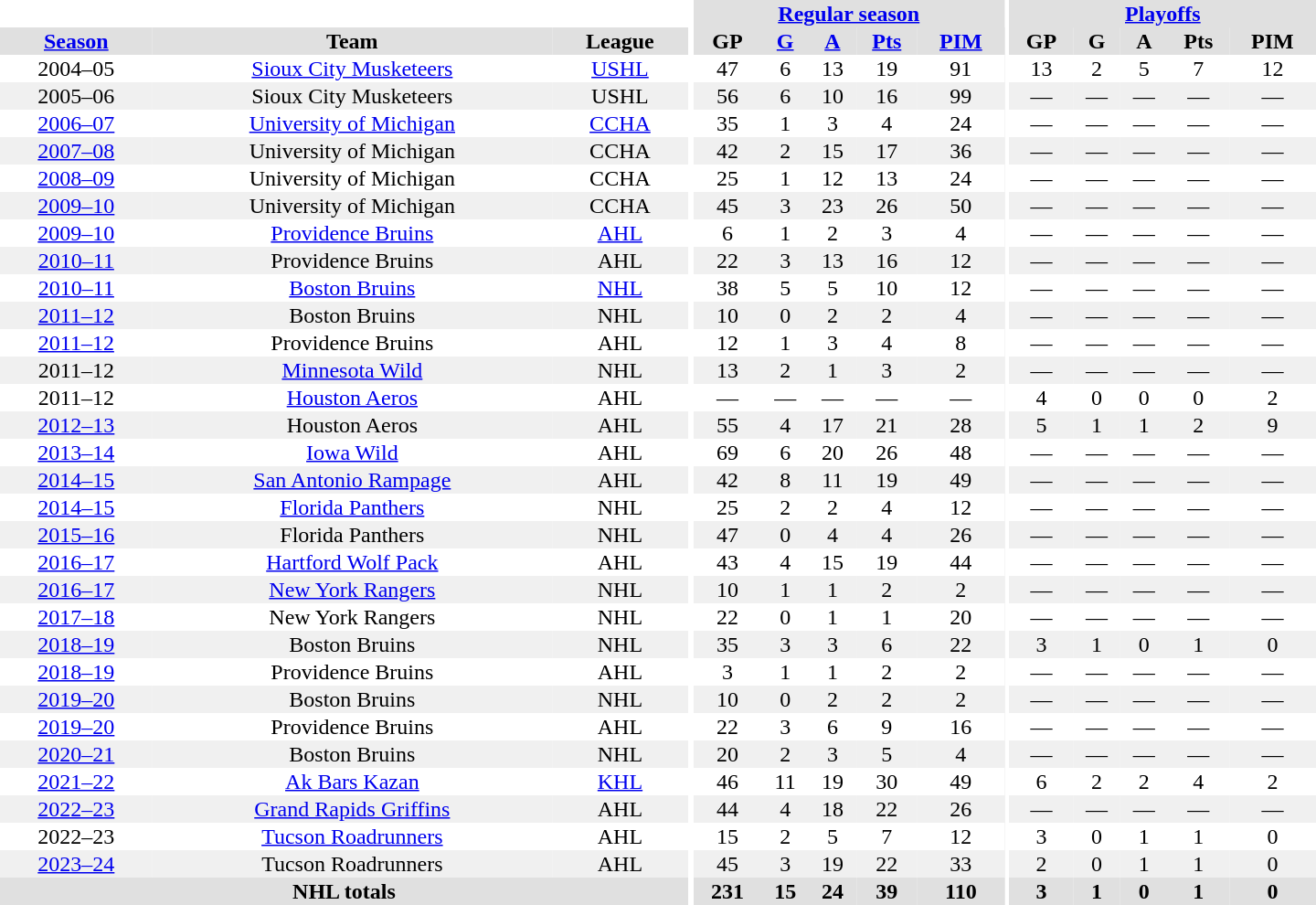<table border="0" cellpadding="1" cellspacing="0" style="text-align:center; width:60em">
<tr bgcolor="#e0e0e0">
<th colspan="3" bgcolor="#ffffff"></th>
<th rowspan="99" bgcolor="#ffffff"></th>
<th colspan="5"><a href='#'>Regular season</a></th>
<th rowspan="99" bgcolor="#ffffff"></th>
<th colspan="5"><a href='#'>Playoffs</a></th>
</tr>
<tr bgcolor="#e0e0e0">
<th><a href='#'>Season</a></th>
<th>Team</th>
<th>League</th>
<th>GP</th>
<th><a href='#'>G</a></th>
<th><a href='#'>A</a></th>
<th><a href='#'>Pts</a></th>
<th><a href='#'>PIM</a></th>
<th>GP</th>
<th>G</th>
<th>A</th>
<th>Pts</th>
<th>PIM</th>
</tr>
<tr>
<td>2004–05</td>
<td><a href='#'>Sioux City Musketeers</a></td>
<td><a href='#'>USHL</a></td>
<td>47</td>
<td>6</td>
<td>13</td>
<td>19</td>
<td>91</td>
<td>13</td>
<td>2</td>
<td>5</td>
<td>7</td>
<td>12</td>
</tr>
<tr style="background:#f0f0f0;">
<td>2005–06</td>
<td>Sioux City Musketeers</td>
<td>USHL</td>
<td>56</td>
<td>6</td>
<td>10</td>
<td>16</td>
<td>99</td>
<td>—</td>
<td>—</td>
<td>—</td>
<td>—</td>
<td>—</td>
</tr>
<tr>
<td><a href='#'>2006–07</a></td>
<td><a href='#'>University of Michigan</a></td>
<td><a href='#'>CCHA</a></td>
<td>35</td>
<td>1</td>
<td>3</td>
<td>4</td>
<td>24</td>
<td>—</td>
<td>—</td>
<td>—</td>
<td>—</td>
<td>—</td>
</tr>
<tr style="background:#f0f0f0;">
<td><a href='#'>2007–08</a></td>
<td>University of Michigan</td>
<td>CCHA</td>
<td>42</td>
<td>2</td>
<td>15</td>
<td>17</td>
<td>36</td>
<td>—</td>
<td>—</td>
<td>—</td>
<td>—</td>
<td>—</td>
</tr>
<tr>
<td><a href='#'>2008–09</a></td>
<td>University of Michigan</td>
<td>CCHA</td>
<td>25</td>
<td>1</td>
<td>12</td>
<td>13</td>
<td>24</td>
<td>—</td>
<td>—</td>
<td>—</td>
<td>—</td>
<td>—</td>
</tr>
<tr style="background:#f0f0f0;">
<td><a href='#'>2009–10</a></td>
<td>University of Michigan</td>
<td>CCHA</td>
<td>45</td>
<td>3</td>
<td>23</td>
<td>26</td>
<td>50</td>
<td>—</td>
<td>—</td>
<td>—</td>
<td>—</td>
<td>—</td>
</tr>
<tr>
<td><a href='#'>2009–10</a></td>
<td><a href='#'>Providence Bruins</a></td>
<td><a href='#'>AHL</a></td>
<td>6</td>
<td>1</td>
<td>2</td>
<td>3</td>
<td>4</td>
<td>—</td>
<td>—</td>
<td>—</td>
<td>—</td>
<td>—</td>
</tr>
<tr style="background:#f0f0f0;">
<td><a href='#'>2010–11</a></td>
<td>Providence Bruins</td>
<td>AHL</td>
<td>22</td>
<td>3</td>
<td>13</td>
<td>16</td>
<td>12</td>
<td>—</td>
<td>—</td>
<td>—</td>
<td>—</td>
<td>—</td>
</tr>
<tr>
<td><a href='#'>2010–11</a></td>
<td><a href='#'>Boston Bruins</a></td>
<td><a href='#'>NHL</a></td>
<td>38</td>
<td>5</td>
<td>5</td>
<td>10</td>
<td>12</td>
<td>—</td>
<td>—</td>
<td>—</td>
<td>—</td>
<td>—</td>
</tr>
<tr style="background:#f0f0f0;">
<td><a href='#'>2011–12</a></td>
<td>Boston Bruins</td>
<td>NHL</td>
<td>10</td>
<td>0</td>
<td>2</td>
<td>2</td>
<td>4</td>
<td>—</td>
<td>—</td>
<td>—</td>
<td>—</td>
<td>—</td>
</tr>
<tr>
<td><a href='#'>2011–12</a></td>
<td>Providence Bruins</td>
<td>AHL</td>
<td>12</td>
<td>1</td>
<td>3</td>
<td>4</td>
<td>8</td>
<td>—</td>
<td>—</td>
<td>—</td>
<td>—</td>
<td>—</td>
</tr>
<tr style="background:#f0f0f0;">
<td>2011–12</td>
<td><a href='#'>Minnesota Wild</a></td>
<td>NHL</td>
<td>13</td>
<td>2</td>
<td>1</td>
<td>3</td>
<td>2</td>
<td>—</td>
<td>—</td>
<td>—</td>
<td>—</td>
<td>—</td>
</tr>
<tr>
<td>2011–12</td>
<td><a href='#'>Houston Aeros</a></td>
<td>AHL</td>
<td>—</td>
<td>—</td>
<td>—</td>
<td>—</td>
<td>—</td>
<td>4</td>
<td>0</td>
<td>0</td>
<td>0</td>
<td>2</td>
</tr>
<tr style="background:#f0f0f0;">
<td><a href='#'>2012–13</a></td>
<td>Houston Aeros</td>
<td>AHL</td>
<td>55</td>
<td>4</td>
<td>17</td>
<td>21</td>
<td>28</td>
<td>5</td>
<td>1</td>
<td>1</td>
<td>2</td>
<td>9</td>
</tr>
<tr>
<td><a href='#'>2013–14</a></td>
<td><a href='#'>Iowa Wild</a></td>
<td>AHL</td>
<td>69</td>
<td>6</td>
<td>20</td>
<td>26</td>
<td>48</td>
<td>—</td>
<td>—</td>
<td>—</td>
<td>—</td>
<td>—</td>
</tr>
<tr style="background:#f0f0f0;">
<td><a href='#'>2014–15</a></td>
<td><a href='#'>San Antonio Rampage</a></td>
<td>AHL</td>
<td>42</td>
<td>8</td>
<td>11</td>
<td>19</td>
<td>49</td>
<td>—</td>
<td>—</td>
<td>—</td>
<td>—</td>
<td>—</td>
</tr>
<tr>
<td><a href='#'>2014–15</a></td>
<td><a href='#'>Florida Panthers</a></td>
<td>NHL</td>
<td>25</td>
<td>2</td>
<td>2</td>
<td>4</td>
<td>12</td>
<td>—</td>
<td>—</td>
<td>—</td>
<td>—</td>
<td>—</td>
</tr>
<tr style="background:#f0f0f0;">
<td><a href='#'>2015–16</a></td>
<td>Florida Panthers</td>
<td>NHL</td>
<td>47</td>
<td>0</td>
<td>4</td>
<td>4</td>
<td>26</td>
<td>—</td>
<td>—</td>
<td>—</td>
<td>—</td>
<td>—</td>
</tr>
<tr>
<td><a href='#'>2016–17</a></td>
<td><a href='#'>Hartford Wolf Pack</a></td>
<td>AHL</td>
<td>43</td>
<td>4</td>
<td>15</td>
<td>19</td>
<td>44</td>
<td>—</td>
<td>—</td>
<td>—</td>
<td>—</td>
<td>—</td>
</tr>
<tr style="background:#f0f0f0;">
<td><a href='#'>2016–17</a></td>
<td><a href='#'>New York Rangers</a></td>
<td>NHL</td>
<td>10</td>
<td>1</td>
<td>1</td>
<td>2</td>
<td>2</td>
<td>—</td>
<td>—</td>
<td>—</td>
<td>—</td>
<td>—</td>
</tr>
<tr>
<td><a href='#'>2017–18</a></td>
<td>New York Rangers</td>
<td>NHL</td>
<td>22</td>
<td>0</td>
<td>1</td>
<td>1</td>
<td>20</td>
<td>—</td>
<td>—</td>
<td>—</td>
<td>—</td>
<td>—</td>
</tr>
<tr style="background:#f0f0f0;">
<td><a href='#'>2018–19</a></td>
<td>Boston Bruins</td>
<td>NHL</td>
<td>35</td>
<td>3</td>
<td>3</td>
<td>6</td>
<td>22</td>
<td>3</td>
<td>1</td>
<td>0</td>
<td>1</td>
<td>0</td>
</tr>
<tr>
<td><a href='#'>2018–19</a></td>
<td>Providence Bruins</td>
<td>AHL</td>
<td>3</td>
<td>1</td>
<td>1</td>
<td>2</td>
<td>2</td>
<td>—</td>
<td>—</td>
<td>—</td>
<td>—</td>
<td>—</td>
</tr>
<tr style="background:#f0f0f0;">
<td><a href='#'>2019–20</a></td>
<td>Boston Bruins</td>
<td>NHL</td>
<td>10</td>
<td>0</td>
<td>2</td>
<td>2</td>
<td>2</td>
<td>—</td>
<td>—</td>
<td>—</td>
<td>—</td>
<td>—</td>
</tr>
<tr>
<td><a href='#'>2019–20</a></td>
<td>Providence Bruins</td>
<td>AHL</td>
<td>22</td>
<td>3</td>
<td>6</td>
<td>9</td>
<td>16</td>
<td>—</td>
<td>—</td>
<td>—</td>
<td>—</td>
<td>—</td>
</tr>
<tr style="background:#f0f0f0;">
<td><a href='#'>2020–21</a></td>
<td>Boston Bruins</td>
<td>NHL</td>
<td>20</td>
<td>2</td>
<td>3</td>
<td>5</td>
<td>4</td>
<td>—</td>
<td>—</td>
<td>—</td>
<td>—</td>
<td>—</td>
</tr>
<tr>
<td><a href='#'>2021–22</a></td>
<td><a href='#'>Ak Bars Kazan</a></td>
<td><a href='#'>KHL</a></td>
<td>46</td>
<td>11</td>
<td>19</td>
<td>30</td>
<td>49</td>
<td>6</td>
<td>2</td>
<td>2</td>
<td>4</td>
<td>2</td>
</tr>
<tr style="background:#f0f0f0;">
<td><a href='#'>2022–23</a></td>
<td><a href='#'>Grand Rapids Griffins</a></td>
<td>AHL</td>
<td>44</td>
<td>4</td>
<td>18</td>
<td>22</td>
<td>26</td>
<td>—</td>
<td>—</td>
<td>—</td>
<td>—</td>
<td>—</td>
</tr>
<tr>
<td>2022–23</td>
<td><a href='#'>Tucson Roadrunners</a></td>
<td>AHL</td>
<td>15</td>
<td>2</td>
<td>5</td>
<td>7</td>
<td>12</td>
<td>3</td>
<td>0</td>
<td>1</td>
<td>1</td>
<td>0</td>
</tr>
<tr style="background:#f0f0f0;">
<td><a href='#'>2023–24</a></td>
<td>Tucson Roadrunners</td>
<td>AHL</td>
<td>45</td>
<td>3</td>
<td>19</td>
<td>22</td>
<td>33</td>
<td>2</td>
<td>0</td>
<td>1</td>
<td>1</td>
<td>0</td>
</tr>
<tr ALIGN="center" bgcolor="#e0e0e0">
<th colspan="3">NHL totals</th>
<th>231</th>
<th>15</th>
<th>24</th>
<th>39</th>
<th>110</th>
<th>3</th>
<th>1</th>
<th>0</th>
<th>1</th>
<th>0</th>
</tr>
</table>
